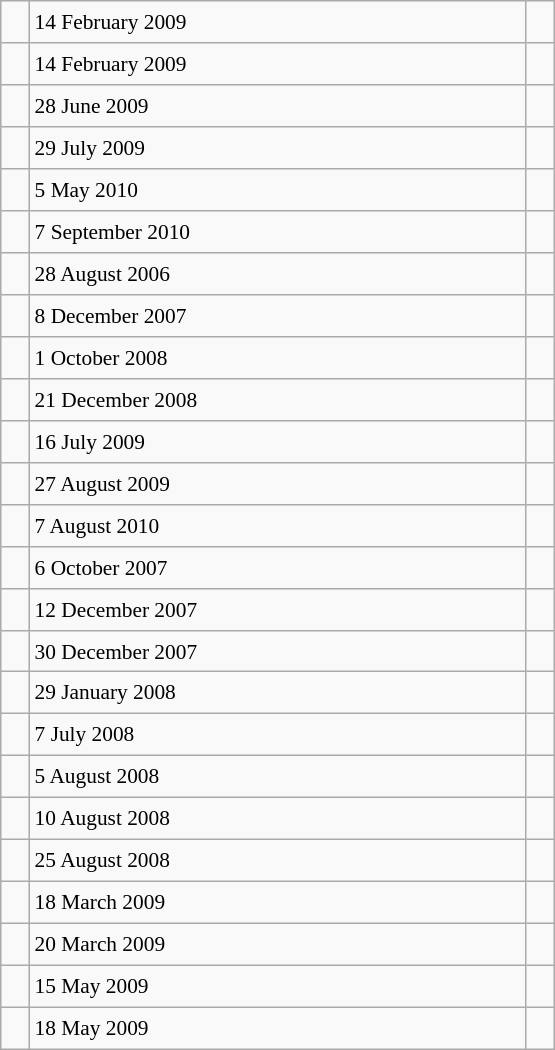<table class="wikitable" style="font-size: 89%; float: left; width: 26em; margin-right: 1em; height: 700px">
<tr>
<td></td>
<td>14 February 2009</td>
<td></td>
</tr>
<tr>
<td></td>
<td>14 February 2009</td>
<td></td>
</tr>
<tr>
<td></td>
<td>28 June 2009</td>
<td></td>
</tr>
<tr>
<td></td>
<td>29 July 2009</td>
<td></td>
</tr>
<tr>
<td></td>
<td>5 May 2010</td>
<td></td>
</tr>
<tr>
<td></td>
<td>7 September 2010</td>
<td></td>
</tr>
<tr>
<td></td>
<td>28 August 2006</td>
<td></td>
</tr>
<tr>
<td></td>
<td>8 December 2007</td>
<td></td>
</tr>
<tr>
<td></td>
<td>1 October 2008</td>
<td></td>
</tr>
<tr>
<td></td>
<td>21 December 2008</td>
<td></td>
</tr>
<tr>
<td></td>
<td>16 July 2009</td>
<td></td>
</tr>
<tr>
<td></td>
<td>27 August 2009</td>
<td></td>
</tr>
<tr>
<td></td>
<td>7 August 2010</td>
<td></td>
</tr>
<tr>
<td></td>
<td>6 October 2007</td>
<td></td>
</tr>
<tr>
<td></td>
<td>12 December 2007</td>
<td></td>
</tr>
<tr>
<td></td>
<td>30 December 2007</td>
<td></td>
</tr>
<tr>
<td></td>
<td>29 January 2008</td>
<td></td>
</tr>
<tr>
<td></td>
<td>7 July 2008</td>
<td></td>
</tr>
<tr>
<td></td>
<td>5 August 2008</td>
<td></td>
</tr>
<tr>
<td></td>
<td>10 August 2008</td>
<td></td>
</tr>
<tr>
<td></td>
<td>25 August 2008</td>
<td></td>
</tr>
<tr>
<td></td>
<td>18 March 2009</td>
<td></td>
</tr>
<tr>
<td></td>
<td>20 March 2009</td>
<td></td>
</tr>
<tr>
<td></td>
<td>15 May 2009</td>
<td></td>
</tr>
<tr>
<td></td>
<td>18 May 2009</td>
<td></td>
</tr>
</table>
